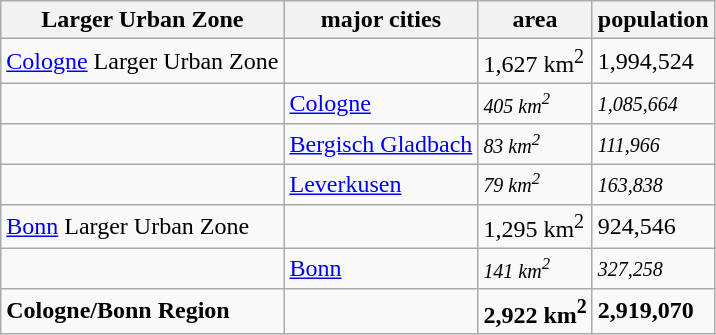<table class="wikitable">
<tr>
<th valign=bottom>Larger Urban Zone</th>
<th valign=bottom>major cities</th>
<th valign=bottom>area</th>
<th valign=bottom>population</th>
</tr>
<tr>
<td><a href='#'>Cologne</a> Larger Urban Zone</td>
<td></td>
<td>1,627 km<sup>2</sup></td>
<td>1,994,524</td>
</tr>
<tr>
<td></td>
<td><a href='#'>Cologne</a></td>
<td><small><em>405 km<sup>2</sup></em></small></td>
<td><small><em>1,085,664</em></small></td>
</tr>
<tr>
<td></td>
<td><a href='#'>Bergisch Gladbach</a></td>
<td><small><em>83 km<sup>2</sup></em></small></td>
<td><small><em>111,966</em></small></td>
</tr>
<tr>
<td></td>
<td><a href='#'>Leverkusen</a></td>
<td><small><em>79 km<sup>2</sup></em></small></td>
<td><small><em>163,838</em></small></td>
</tr>
<tr>
<td><a href='#'>Bonn</a> Larger Urban Zone</td>
<td></td>
<td>1,295 km<sup>2</sup></td>
<td>924,546</td>
</tr>
<tr>
<td></td>
<td><a href='#'>Bonn</a></td>
<td><small><em>141 km<sup>2</sup></em></small></td>
<td><small><em>327,258 </em></small></td>
</tr>
<tr>
<td><strong>Cologne/Bonn Region</strong></td>
<td></td>
<td><strong>2,922 km<sup>2</sup></strong></td>
<td><strong>2,919,070</strong></td>
</tr>
</table>
